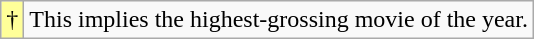<table class="wikitable">
<tr>
<td style="background-color:#FFFF99"align="center">†</td>
<td>This implies the highest-grossing movie of the year.</td>
</tr>
</table>
